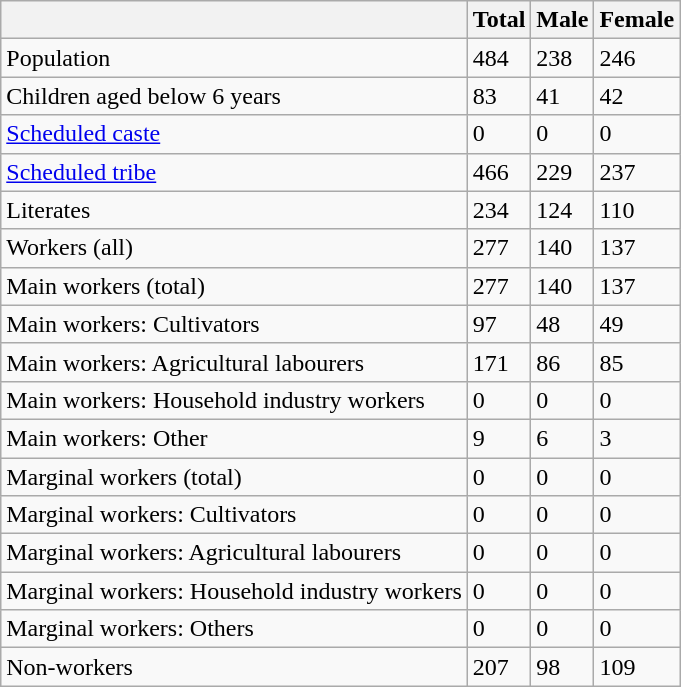<table class="wikitable sortable">
<tr>
<th></th>
<th>Total</th>
<th>Male</th>
<th>Female</th>
</tr>
<tr>
<td>Population</td>
<td>484</td>
<td>238</td>
<td>246</td>
</tr>
<tr>
<td>Children aged below 6 years</td>
<td>83</td>
<td>41</td>
<td>42</td>
</tr>
<tr>
<td><a href='#'>Scheduled caste</a></td>
<td>0</td>
<td>0</td>
<td>0</td>
</tr>
<tr>
<td><a href='#'>Scheduled tribe</a></td>
<td>466</td>
<td>229</td>
<td>237</td>
</tr>
<tr>
<td>Literates</td>
<td>234</td>
<td>124</td>
<td>110</td>
</tr>
<tr>
<td>Workers (all)</td>
<td>277</td>
<td>140</td>
<td>137</td>
</tr>
<tr>
<td>Main workers (total)</td>
<td>277</td>
<td>140</td>
<td>137</td>
</tr>
<tr>
<td>Main workers: Cultivators</td>
<td>97</td>
<td>48</td>
<td>49</td>
</tr>
<tr>
<td>Main workers: Agricultural labourers</td>
<td>171</td>
<td>86</td>
<td>85</td>
</tr>
<tr>
<td>Main workers: Household industry workers</td>
<td>0</td>
<td>0</td>
<td>0</td>
</tr>
<tr>
<td>Main workers: Other</td>
<td>9</td>
<td>6</td>
<td>3</td>
</tr>
<tr>
<td>Marginal workers (total)</td>
<td>0</td>
<td>0</td>
<td>0</td>
</tr>
<tr>
<td>Marginal workers: Cultivators</td>
<td>0</td>
<td>0</td>
<td>0</td>
</tr>
<tr>
<td>Marginal workers: Agricultural labourers</td>
<td>0</td>
<td>0</td>
<td>0</td>
</tr>
<tr>
<td>Marginal workers: Household industry workers</td>
<td>0</td>
<td>0</td>
<td>0</td>
</tr>
<tr>
<td>Marginal workers: Others</td>
<td>0</td>
<td>0</td>
<td>0</td>
</tr>
<tr>
<td>Non-workers</td>
<td>207</td>
<td>98</td>
<td>109</td>
</tr>
</table>
